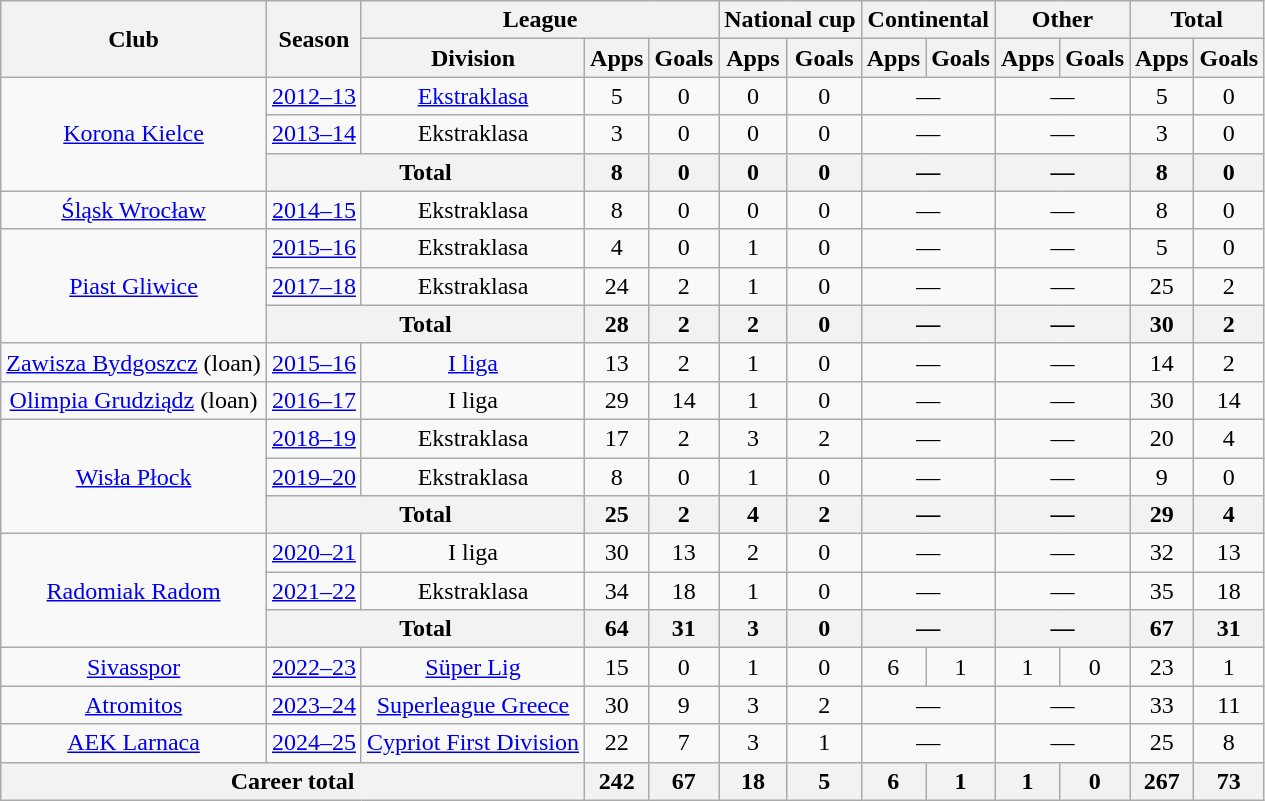<table class="wikitable" style="text-align:center">
<tr>
<th rowspan="2">Club</th>
<th rowspan="2">Season</th>
<th colspan="3">League</th>
<th colspan="2">National cup</th>
<th colspan="2">Continental</th>
<th colspan="2">Other</th>
<th colspan="2">Total</th>
</tr>
<tr>
<th>Division</th>
<th>Apps</th>
<th>Goals</th>
<th>Apps</th>
<th>Goals</th>
<th>Apps</th>
<th>Goals</th>
<th>Apps</th>
<th>Goals</th>
<th>Apps</th>
<th>Goals</th>
</tr>
<tr>
<td rowspan="3"><a href='#'>Korona Kielce</a></td>
<td><a href='#'>2012–13</a></td>
<td><a href='#'>Ekstraklasa</a></td>
<td>5</td>
<td>0</td>
<td>0</td>
<td>0</td>
<td colspan="2">—</td>
<td colspan="2">—</td>
<td>5</td>
<td>0</td>
</tr>
<tr>
<td><a href='#'>2013–14</a></td>
<td>Ekstraklasa</td>
<td>3</td>
<td>0</td>
<td>0</td>
<td>0</td>
<td colspan="2">—</td>
<td colspan="2">—</td>
<td>3</td>
<td>0</td>
</tr>
<tr>
<th colspan="2">Total</th>
<th>8</th>
<th>0</th>
<th>0</th>
<th>0</th>
<th colspan="2">—</th>
<th colspan="2">—</th>
<th>8</th>
<th>0</th>
</tr>
<tr>
<td><a href='#'>Śląsk Wrocław</a></td>
<td><a href='#'>2014–15</a></td>
<td>Ekstraklasa</td>
<td>8</td>
<td>0</td>
<td>0</td>
<td>0</td>
<td colspan="2">—</td>
<td colspan="2">—</td>
<td>8</td>
<td>0</td>
</tr>
<tr>
<td rowspan="3"><a href='#'>Piast Gliwice</a></td>
<td><a href='#'>2015–16</a></td>
<td>Ekstraklasa</td>
<td>4</td>
<td>0</td>
<td>1</td>
<td>0</td>
<td colspan="2">—</td>
<td colspan="2">—</td>
<td>5</td>
<td>0</td>
</tr>
<tr>
<td><a href='#'>2017–18</a></td>
<td>Ekstraklasa</td>
<td>24</td>
<td>2</td>
<td>1</td>
<td>0</td>
<td colspan="2">—</td>
<td colspan="2">—</td>
<td>25</td>
<td>2</td>
</tr>
<tr>
<th colspan="2">Total</th>
<th>28</th>
<th>2</th>
<th>2</th>
<th>0</th>
<th colspan="2">—</th>
<th colspan="2">—</th>
<th>30</th>
<th>2</th>
</tr>
<tr>
<td><a href='#'>Zawisza Bydgoszcz</a> (loan)</td>
<td><a href='#'>2015–16</a></td>
<td><a href='#'>I liga</a></td>
<td>13</td>
<td>2</td>
<td>1</td>
<td>0</td>
<td colspan="2">—</td>
<td colspan="2">—</td>
<td>14</td>
<td>2</td>
</tr>
<tr>
<td><a href='#'>Olimpia Grudziądz</a> (loan)</td>
<td><a href='#'>2016–17</a></td>
<td>I liga</td>
<td>29</td>
<td>14</td>
<td>1</td>
<td>0</td>
<td colspan="2">—</td>
<td colspan="2">—</td>
<td>30</td>
<td>14</td>
</tr>
<tr>
<td rowspan="3"><a href='#'>Wisła Płock</a></td>
<td><a href='#'>2018–19</a></td>
<td>Ekstraklasa</td>
<td>17</td>
<td>2</td>
<td>3</td>
<td>2</td>
<td colspan="2">—</td>
<td colspan="2">—</td>
<td>20</td>
<td>4</td>
</tr>
<tr>
<td><a href='#'>2019–20</a></td>
<td>Ekstraklasa</td>
<td>8</td>
<td>0</td>
<td>1</td>
<td>0</td>
<td colspan="2">—</td>
<td colspan="2">—</td>
<td>9</td>
<td>0</td>
</tr>
<tr>
<th colspan="2">Total</th>
<th>25</th>
<th>2</th>
<th>4</th>
<th>2</th>
<th colspan="2">—</th>
<th colspan="2">—</th>
<th>29</th>
<th>4</th>
</tr>
<tr>
<td rowspan="3"><a href='#'>Radomiak Radom</a></td>
<td><a href='#'>2020–21</a></td>
<td>I liga</td>
<td>30</td>
<td>13</td>
<td>2</td>
<td>0</td>
<td colspan="2">—</td>
<td colspan="2">—</td>
<td>32</td>
<td>13</td>
</tr>
<tr>
<td><a href='#'>2021–22</a></td>
<td>Ekstraklasa</td>
<td>34</td>
<td>18</td>
<td>1</td>
<td>0</td>
<td colspan="2">—</td>
<td colspan="2">—</td>
<td>35</td>
<td>18</td>
</tr>
<tr>
<th colspan="2">Total</th>
<th>64</th>
<th>31</th>
<th>3</th>
<th>0</th>
<th colspan="2">—</th>
<th colspan="2">—</th>
<th>67</th>
<th>31</th>
</tr>
<tr>
<td><a href='#'>Sivasspor</a></td>
<td><a href='#'>2022–23</a></td>
<td><a href='#'>Süper Lig</a></td>
<td>15</td>
<td>0</td>
<td>1</td>
<td>0</td>
<td>6</td>
<td>1</td>
<td>1</td>
<td>0</td>
<td>23</td>
<td>1</td>
</tr>
<tr>
<td><a href='#'>Atromitos</a></td>
<td><a href='#'>2023–24</a></td>
<td><a href='#'>Superleague Greece</a></td>
<td>30</td>
<td>9</td>
<td>3</td>
<td>2</td>
<td colspan="2">—</td>
<td colspan="2">—</td>
<td>33</td>
<td>11</td>
</tr>
<tr>
<td><a href='#'>AEK Larnaca</a></td>
<td><a href='#'>2024–25</a></td>
<td><a href='#'>Cypriot First Division</a></td>
<td>22</td>
<td>7</td>
<td>3</td>
<td>1</td>
<td colspan="2">—</td>
<td colspan="2">—</td>
<td>25</td>
<td>8</td>
</tr>
<tr>
<th colspan="3">Career total</th>
<th>242</th>
<th>67</th>
<th>18</th>
<th>5</th>
<th>6</th>
<th>1</th>
<th>1</th>
<th>0</th>
<th>267</th>
<th>73</th>
</tr>
</table>
